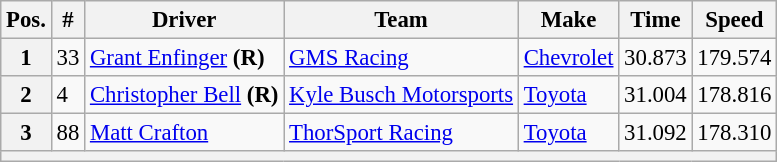<table class="wikitable" style="font-size:95%">
<tr>
<th>Pos.</th>
<th>#</th>
<th>Driver</th>
<th>Team</th>
<th>Make</th>
<th>Time</th>
<th>Speed</th>
</tr>
<tr>
<th>1</th>
<td>33</td>
<td><a href='#'>Grant Enfinger</a> <strong>(R)</strong></td>
<td><a href='#'>GMS Racing</a></td>
<td><a href='#'>Chevrolet</a></td>
<td>30.873</td>
<td>179.574</td>
</tr>
<tr>
<th>2</th>
<td>4</td>
<td><a href='#'>Christopher Bell</a> <strong>(R)</strong></td>
<td><a href='#'>Kyle Busch Motorsports</a></td>
<td><a href='#'>Toyota</a></td>
<td>31.004</td>
<td>178.816</td>
</tr>
<tr>
<th>3</th>
<td>88</td>
<td><a href='#'>Matt Crafton</a></td>
<td><a href='#'>ThorSport Racing</a></td>
<td><a href='#'>Toyota</a></td>
<td>31.092</td>
<td>178.310</td>
</tr>
<tr>
<th colspan="7"></th>
</tr>
</table>
